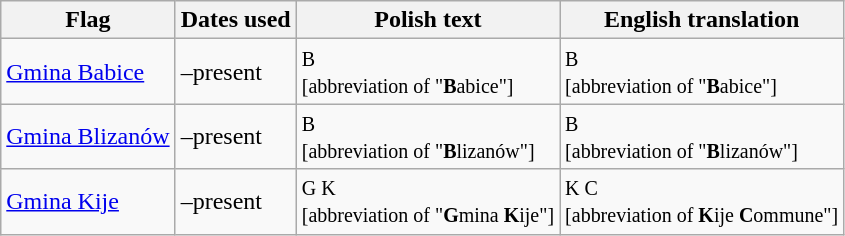<table class="wikitable sortable noresize">
<tr>
<th>Flag</th>
<th>Dates used</th>
<th>Polish text</th>
<th>English translation</th>
</tr>
<tr>
<td> <a href='#'>Gmina Babice</a></td>
<td>–present</td>
<td><small>B<br>[abbreviation of "<strong>B</strong>abice"]</small></td>
<td><small>B<br>[abbreviation of "<strong>B</strong>abice"]</small></td>
</tr>
<tr>
<td> <a href='#'>Gmina Blizanów</a></td>
<td>–present</td>
<td><small>B<br>[abbreviation of "<strong>B</strong>lizanów"]</small></td>
<td><small>B<br>[abbreviation of "<strong>B</strong>lizanów"]</small></td>
</tr>
<tr>
<td> <a href='#'>Gmina Kije</a></td>
<td>–present</td>
<td><small>G K<br>[abbreviation of "<strong>G</strong>mina <strong>K</strong>ije"]</small></td>
<td><small>K C<br>[abbreviation of <strong>K</strong>ije <strong>C</strong>ommune"]</small></td>
</tr>
</table>
